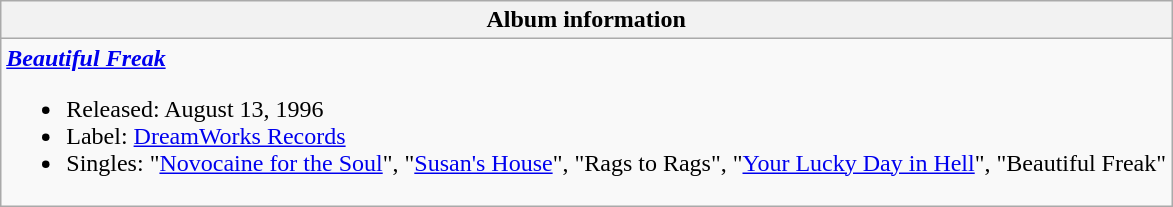<table class="wikitable">
<tr>
<th style="text-align:center;">Album information</th>
</tr>
<tr>
<td align="left"><strong><em><a href='#'>Beautiful Freak</a></em></strong><br><ul><li>Released: August 13, 1996</li><li>Label: <a href='#'>DreamWorks Records</a></li><li>Singles: "<a href='#'>Novocaine for the Soul</a>", "<a href='#'>Susan's House</a>", "Rags to Rags", "<a href='#'>Your Lucky Day in Hell</a>", "Beautiful Freak"</li></ul></td>
</tr>
</table>
